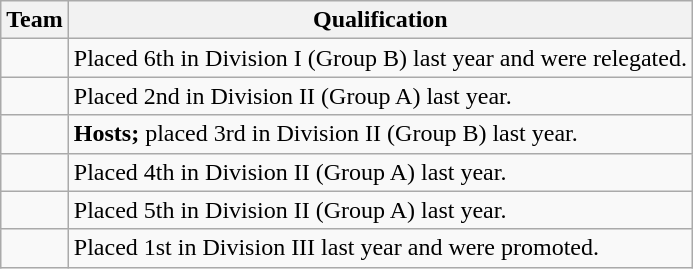<table class="wikitable">
<tr>
<th>Team</th>
<th>Qualification</th>
</tr>
<tr>
<td></td>
<td>Placed 6th in Division I (Group B) last year and were relegated.</td>
</tr>
<tr>
<td></td>
<td>Placed 2nd in Division II (Group A) last year.</td>
</tr>
<tr>
<td></td>
<td><strong>Hosts;</strong> placed 3rd in Division II (Group B) last year.</td>
</tr>
<tr>
<td></td>
<td>Placed 4th in Division II (Group A) last year.</td>
</tr>
<tr>
<td></td>
<td>Placed 5th in Division II (Group A) last year.</td>
</tr>
<tr>
<td></td>
<td>Placed 1st in Division III last year and were promoted.</td>
</tr>
</table>
